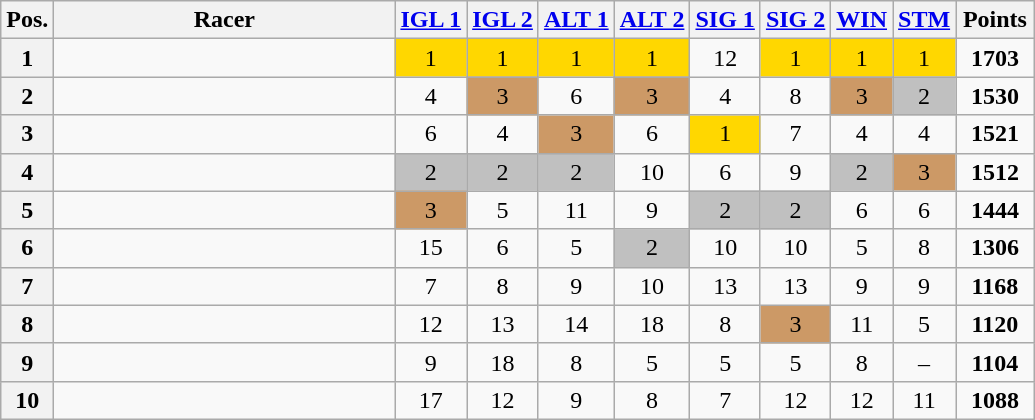<table class="wikitable sortable plainrowheaders" style="text-align:center;">
<tr>
<th scope="col">Pos.</th>
<th scope="col" style="width:220px;">Racer</th>
<th scope="col"><strong> <a href='#'>IGL 1</a></strong></th>
<th><strong> <a href='#'>IGL 2</a></strong></th>
<th><strong> <a href='#'>ALT 1</a></strong></th>
<th><strong> <a href='#'>ALT 2</a></strong></th>
<th><strong> <a href='#'>SIG 1</a></strong></th>
<th><strong> <a href='#'>SIG 2</a></strong></th>
<th><strong> <a href='#'>WIN</a></strong></th>
<th><strong> <a href='#'>STM</a></strong></th>
<th style="width:45px;">Points</th>
</tr>
<tr>
<th>1</th>
<td style="text-align:left"></td>
<td style="background:gold">1</td>
<td style="background:gold">1</td>
<td style="background:gold">1</td>
<td style="background:gold">1</td>
<td>12</td>
<td style="background:gold">1</td>
<td style="background:gold">1</td>
<td style="background:gold">1</td>
<td><strong>1703</strong></td>
</tr>
<tr>
<th>2</th>
<td style="text-align:left"></td>
<td>4</td>
<td style="background:#c96">3</td>
<td>6</td>
<td style="background:#c96">3</td>
<td>4</td>
<td>8</td>
<td style="background:#c96">3</td>
<td style="background:silver">2</td>
<td><strong>1530</strong></td>
</tr>
<tr>
<th>3</th>
<td style="text-align:left"></td>
<td>6</td>
<td>4</td>
<td style="background:#c96">3</td>
<td>6</td>
<td style="background:gold">1</td>
<td>7</td>
<td>4</td>
<td>4</td>
<td><strong>1521</strong></td>
</tr>
<tr>
<th>4</th>
<td style="text-align:left"></td>
<td style="background:silver">2</td>
<td style="background:silver">2</td>
<td style="background:silver">2</td>
<td>10</td>
<td>6</td>
<td>9</td>
<td style="background:silver">2</td>
<td style="background:#c96">3</td>
<td><strong>1512</strong></td>
</tr>
<tr>
<th>5</th>
<td style="text-align:left"></td>
<td style="background:#c96">3</td>
<td>5</td>
<td>11</td>
<td>9</td>
<td style="background:silver">2</td>
<td style="background:silver">2</td>
<td>6</td>
<td>6</td>
<td><strong>1444</strong></td>
</tr>
<tr>
<th>6</th>
<td style="text-align:left"></td>
<td>15</td>
<td>6</td>
<td>5</td>
<td style="background:silver">2</td>
<td>10</td>
<td>10</td>
<td>5</td>
<td>8</td>
<td><strong>1306</strong></td>
</tr>
<tr>
<th>7</th>
<td style="text-align:left"></td>
<td>7</td>
<td>8</td>
<td>9</td>
<td>10</td>
<td>13</td>
<td>13</td>
<td>9</td>
<td>9</td>
<td><strong>1168</strong></td>
</tr>
<tr>
<th>8</th>
<td style="text-align:left"></td>
<td>12</td>
<td>13</td>
<td>14</td>
<td>18</td>
<td>8</td>
<td style="background:#c96">3</td>
<td>11</td>
<td>5</td>
<td><strong>1120</strong></td>
</tr>
<tr>
<th>9</th>
<td style="text-align:left"></td>
<td>9</td>
<td>18</td>
<td>8</td>
<td>5</td>
<td>5</td>
<td>5</td>
<td>8</td>
<td>–</td>
<td><strong>1104</strong></td>
</tr>
<tr>
<th>10</th>
<td style="text-align:left"></td>
<td>17</td>
<td>12</td>
<td>9</td>
<td>8</td>
<td>7</td>
<td>12</td>
<td>12</td>
<td>11</td>
<td><strong>1088</strong></td>
</tr>
</table>
